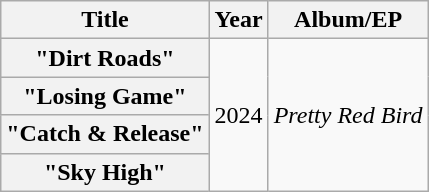<table class="wikitable plainrowheaders" style="text-align:center;">
<tr>
<th scope="col">Title</th>
<th scope="col">Year</th>
<th scope="col">Album/EP</th>
</tr>
<tr>
<th scope="row">"Dirt Roads"</th>
<td rowspan="4">2024</td>
<td rowspan="4"><em>Pretty Red Bird</em></td>
</tr>
<tr>
<th scope="row">"Losing Game"</th>
</tr>
<tr>
<th scope="row">"Catch & Release"</th>
</tr>
<tr>
<th scope="row">"Sky High"</th>
</tr>
</table>
